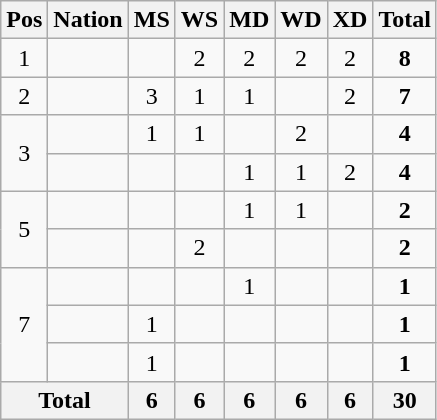<table class="wikitable" style="text-align:center">
<tr>
<th>Pos</th>
<th>Nation</th>
<th>MS</th>
<th>WS</th>
<th>MD</th>
<th>WD</th>
<th>XD</th>
<th>Total</th>
</tr>
<tr>
<td>1</td>
<td align=left></td>
<td></td>
<td>2</td>
<td>2</td>
<td>2</td>
<td>2</td>
<td><strong>8</strong></td>
</tr>
<tr>
<td>2</td>
<td align=left></td>
<td>3</td>
<td>1</td>
<td>1</td>
<td></td>
<td>2</td>
<td><strong>7</strong></td>
</tr>
<tr>
<td rowspan="2">3</td>
<td align=left></td>
<td>1</td>
<td>1</td>
<td></td>
<td>2</td>
<td></td>
<td><strong>4</strong></td>
</tr>
<tr>
<td align=left></td>
<td></td>
<td></td>
<td>1</td>
<td>1</td>
<td>2</td>
<td><strong>4</strong></td>
</tr>
<tr>
<td rowspan=2>5</td>
<td align=left></td>
<td></td>
<td></td>
<td>1</td>
<td>1</td>
<td></td>
<td><strong>2</strong></td>
</tr>
<tr>
<td align=left></td>
<td></td>
<td>2</td>
<td></td>
<td></td>
<td></td>
<td><strong>2</strong></td>
</tr>
<tr>
<td rowspan=3>7</td>
<td align=left></td>
<td></td>
<td></td>
<td>1</td>
<td></td>
<td></td>
<td><strong>1</strong></td>
</tr>
<tr>
<td align=left></td>
<td>1</td>
<td></td>
<td></td>
<td></td>
<td></td>
<td><strong>1</strong></td>
</tr>
<tr>
<td align=left></td>
<td>1</td>
<td></td>
<td></td>
<td></td>
<td></td>
<td><strong>1</strong></td>
</tr>
<tr>
<th colspan="2">Total</th>
<th>6</th>
<th>6</th>
<th>6</th>
<th>6</th>
<th>6</th>
<th>30</th>
</tr>
</table>
